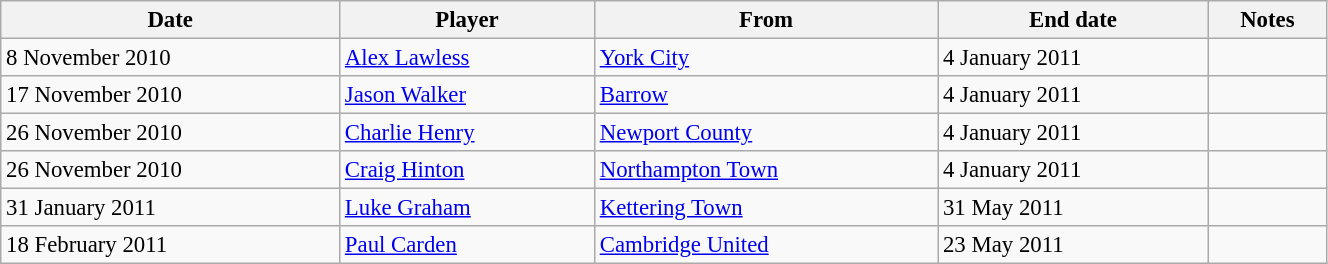<table class="wikitable" style="text-align:center; font-size:95%;width:70%; text-align:left">
<tr>
<th>Date</th>
<th>Player</th>
<th>From</th>
<th>End date</th>
<th>Notes</th>
</tr>
<tr --->
<td>8 November 2010</td>
<td> <a href='#'>Alex Lawless</a></td>
<td><a href='#'>York City</a></td>
<td>4 January 2011</td>
<td align="center"></td>
</tr>
<tr --->
<td>17 November 2010</td>
<td> <a href='#'>Jason Walker</a></td>
<td><a href='#'>Barrow</a></td>
<td>4 January 2011</td>
<td align="center"></td>
</tr>
<tr --->
<td>26 November 2010</td>
<td> <a href='#'>Charlie Henry</a></td>
<td><a href='#'>Newport County</a></td>
<td>4 January 2011</td>
<td align="center"></td>
</tr>
<tr --->
<td>26 November 2010</td>
<td> <a href='#'>Craig Hinton</a></td>
<td><a href='#'>Northampton Town</a></td>
<td>4 January 2011</td>
<td align="center"></td>
</tr>
<tr --->
<td>31 January 2011</td>
<td> <a href='#'>Luke Graham</a></td>
<td><a href='#'>Kettering Town</a></td>
<td>31 May 2011</td>
<td align="center"></td>
</tr>
<tr --->
<td>18 February 2011</td>
<td> <a href='#'>Paul Carden</a></td>
<td><a href='#'>Cambridge United</a></td>
<td>23 May 2011</td>
<td align="center"></td>
</tr>
</table>
